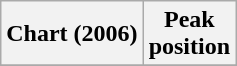<table class="wikitable plainrowheaders">
<tr>
<th scope="col">Chart (2006)</th>
<th scope="col">Peak<br>position</th>
</tr>
<tr>
</tr>
</table>
